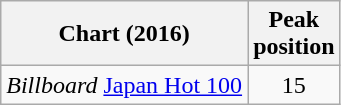<table class="wikitable sortable">
<tr>
<th>Chart (2016)</th>
<th>Peak<br>position</th>
</tr>
<tr>
<td><em>Billboard</em> <a href='#'>Japan Hot 100</a></td>
<td align="center">15</td>
</tr>
</table>
